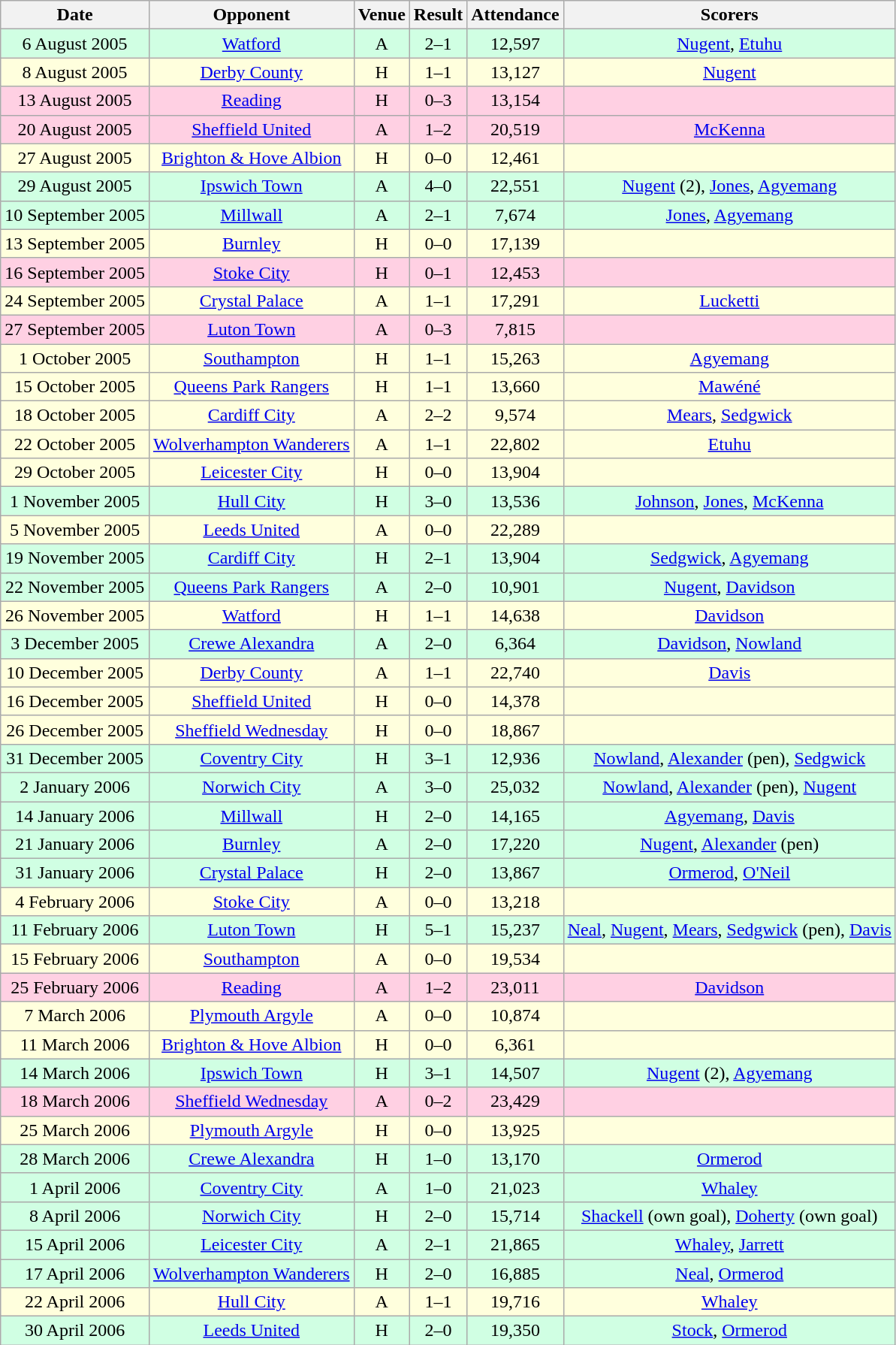<table class="wikitable sortable" style="font-size:100%; text-align:center">
<tr>
<th>Date</th>
<th>Opponent</th>
<th>Venue</th>
<th>Result</th>
<th>Attendance</th>
<th>Scorers</th>
</tr>
<tr style="background-color: #d0ffe3;">
<td>6 August 2005</td>
<td><a href='#'>Watford</a></td>
<td>A</td>
<td>2–1</td>
<td>12,597</td>
<td><a href='#'>Nugent</a>, <a href='#'>Etuhu</a></td>
</tr>
<tr style="background-color: #ffffdd;">
<td>8 August 2005</td>
<td><a href='#'>Derby County</a></td>
<td>H</td>
<td>1–1</td>
<td>13,127</td>
<td><a href='#'>Nugent</a></td>
</tr>
<tr style="background-color: #ffd0e3;">
<td>13 August 2005</td>
<td><a href='#'>Reading</a></td>
<td>H</td>
<td>0–3</td>
<td>13,154</td>
<td></td>
</tr>
<tr style="background-color: #ffd0e3;">
<td>20 August 2005</td>
<td><a href='#'>Sheffield United</a></td>
<td>A</td>
<td>1–2</td>
<td>20,519</td>
<td><a href='#'>McKenna</a></td>
</tr>
<tr style="background-color: #ffffdd;">
<td>27 August 2005</td>
<td><a href='#'>Brighton & Hove Albion</a></td>
<td>H</td>
<td>0–0</td>
<td>12,461</td>
<td></td>
</tr>
<tr style="background-color: #d0ffe3;">
<td>29 August 2005</td>
<td><a href='#'>Ipswich Town</a></td>
<td>A</td>
<td>4–0</td>
<td>22,551</td>
<td><a href='#'>Nugent</a> (2), <a href='#'>Jones</a>, <a href='#'>Agyemang</a></td>
</tr>
<tr style="background-color: #d0ffe3;">
<td>10 September 2005</td>
<td><a href='#'>Millwall</a></td>
<td>A</td>
<td>2–1</td>
<td>7,674</td>
<td><a href='#'>Jones</a>, <a href='#'>Agyemang</a></td>
</tr>
<tr style="background-color: #ffffdd;">
<td>13 September 2005</td>
<td><a href='#'>Burnley</a></td>
<td>H</td>
<td>0–0</td>
<td>17,139</td>
<td></td>
</tr>
<tr style="background-color: #ffd0e3;">
<td>16 September 2005</td>
<td><a href='#'>Stoke City</a></td>
<td>H</td>
<td>0–1</td>
<td>12,453</td>
<td></td>
</tr>
<tr style="background-color: #ffffdd;">
<td>24 September 2005</td>
<td><a href='#'>Crystal Palace</a></td>
<td>A</td>
<td>1–1</td>
<td>17,291</td>
<td><a href='#'>Lucketti</a></td>
</tr>
<tr style="background-color: #ffd0e3;">
<td>27 September 2005</td>
<td><a href='#'>Luton Town</a></td>
<td>A</td>
<td>0–3</td>
<td>7,815</td>
<td></td>
</tr>
<tr style="background-color: #ffffdd;">
<td>1 October 2005</td>
<td><a href='#'>Southampton</a></td>
<td>H</td>
<td>1–1</td>
<td>15,263</td>
<td><a href='#'>Agyemang</a></td>
</tr>
<tr style="background-color: #ffffdd;">
<td>15 October 2005</td>
<td><a href='#'>Queens Park Rangers</a></td>
<td>H</td>
<td>1–1</td>
<td>13,660</td>
<td><a href='#'>Mawéné</a></td>
</tr>
<tr style="background-color: #ffffdd;">
<td>18 October 2005</td>
<td><a href='#'>Cardiff City</a></td>
<td>A</td>
<td>2–2</td>
<td>9,574</td>
<td><a href='#'>Mears</a>, <a href='#'>Sedgwick</a></td>
</tr>
<tr style="background-color: #ffffdd;">
<td>22 October 2005</td>
<td><a href='#'>Wolverhampton Wanderers</a></td>
<td>A</td>
<td>1–1</td>
<td>22,802</td>
<td><a href='#'>Etuhu</a></td>
</tr>
<tr style="background-color: #ffffdd;">
<td>29 October 2005</td>
<td><a href='#'>Leicester City</a></td>
<td>H</td>
<td>0–0</td>
<td>13,904</td>
<td></td>
</tr>
<tr style="background-color: #d0ffe3;">
<td>1 November 2005</td>
<td><a href='#'>Hull City</a></td>
<td>H</td>
<td>3–0</td>
<td>13,536</td>
<td><a href='#'>Johnson</a>, <a href='#'>Jones</a>, <a href='#'>McKenna</a></td>
</tr>
<tr style="background-color: #ffffdd;">
<td>5 November 2005</td>
<td><a href='#'>Leeds United</a></td>
<td>A</td>
<td>0–0</td>
<td>22,289</td>
<td></td>
</tr>
<tr style="background-color: #d0ffe3;">
<td>19 November 2005</td>
<td><a href='#'>Cardiff City</a></td>
<td>H</td>
<td>2–1</td>
<td>13,904</td>
<td><a href='#'>Sedgwick</a>, <a href='#'>Agyemang</a></td>
</tr>
<tr style="background-color: #d0ffe3;">
<td>22 November 2005</td>
<td><a href='#'>Queens Park Rangers</a></td>
<td>A</td>
<td>2–0</td>
<td>10,901</td>
<td><a href='#'>Nugent</a>, <a href='#'>Davidson</a></td>
</tr>
<tr style="background-color: #ffffdd;">
<td>26 November 2005</td>
<td><a href='#'>Watford</a></td>
<td>H</td>
<td>1–1</td>
<td>14,638</td>
<td><a href='#'>Davidson</a></td>
</tr>
<tr style="background-color: #d0ffe3;">
<td>3 December 2005</td>
<td><a href='#'>Crewe Alexandra</a></td>
<td>A</td>
<td>2–0</td>
<td>6,364</td>
<td><a href='#'>Davidson</a>, <a href='#'>Nowland</a></td>
</tr>
<tr style="background-color: #ffffdd;">
<td>10 December 2005</td>
<td><a href='#'>Derby County</a></td>
<td>A</td>
<td>1–1</td>
<td>22,740</td>
<td><a href='#'>Davis</a></td>
</tr>
<tr style="background-color: #ffffdd;">
<td>16 December 2005</td>
<td><a href='#'>Sheffield United</a></td>
<td>H</td>
<td>0–0</td>
<td>14,378</td>
<td></td>
</tr>
<tr style="background-color: #ffffdd;">
<td>26 December 2005</td>
<td><a href='#'>Sheffield Wednesday</a></td>
<td>H</td>
<td>0–0</td>
<td>18,867</td>
<td></td>
</tr>
<tr style="background-color: #d0ffe3;">
<td>31 December 2005</td>
<td><a href='#'>Coventry City</a></td>
<td>H</td>
<td>3–1</td>
<td>12,936</td>
<td><a href='#'>Nowland</a>, <a href='#'>Alexander</a> (pen), <a href='#'>Sedgwick</a></td>
</tr>
<tr style="background-color: #d0ffe3;">
<td>2 January 2006</td>
<td><a href='#'>Norwich City</a></td>
<td>A</td>
<td>3–0</td>
<td>25,032</td>
<td><a href='#'>Nowland</a>, <a href='#'>Alexander</a> (pen), <a href='#'>Nugent</a></td>
</tr>
<tr style="background-color: #d0ffe3;">
<td>14 January 2006</td>
<td><a href='#'>Millwall</a></td>
<td>H</td>
<td>2–0</td>
<td>14,165</td>
<td><a href='#'>Agyemang</a>, <a href='#'>Davis</a></td>
</tr>
<tr style="background-color: #d0ffe3;">
<td>21 January 2006</td>
<td><a href='#'>Burnley</a></td>
<td>A</td>
<td>2–0</td>
<td>17,220</td>
<td><a href='#'>Nugent</a>, <a href='#'>Alexander</a> (pen)</td>
</tr>
<tr style="background-color: #d0ffe3;">
<td>31 January 2006</td>
<td><a href='#'>Crystal Palace</a></td>
<td>H</td>
<td>2–0</td>
<td>13,867</td>
<td><a href='#'>Ormerod</a>, <a href='#'>O'Neil</a></td>
</tr>
<tr style="background-color: #ffffdd;">
<td>4 February 2006</td>
<td><a href='#'>Stoke City</a></td>
<td>A</td>
<td>0–0</td>
<td>13,218</td>
<td></td>
</tr>
<tr style="background-color: #d0ffe3;">
<td>11 February 2006</td>
<td><a href='#'>Luton Town</a></td>
<td>H</td>
<td>5–1</td>
<td>15,237</td>
<td><a href='#'>Neal</a>, <a href='#'>Nugent</a>, <a href='#'>Mears</a>, <a href='#'>Sedgwick</a> (pen), <a href='#'>Davis</a></td>
</tr>
<tr style="background-color: #ffffdd;">
<td>15 February 2006</td>
<td><a href='#'>Southampton</a></td>
<td>A</td>
<td>0–0</td>
<td>19,534</td>
<td></td>
</tr>
<tr style="background-color: #ffd0e3;">
<td>25 February 2006</td>
<td><a href='#'>Reading</a></td>
<td>A</td>
<td>1–2</td>
<td>23,011</td>
<td><a href='#'>Davidson</a></td>
</tr>
<tr style="background-color: #ffffdd;">
<td>7 March 2006</td>
<td><a href='#'>Plymouth Argyle</a></td>
<td>A</td>
<td>0–0</td>
<td>10,874</td>
<td></td>
</tr>
<tr style="background-color: #ffffdd;">
<td>11 March 2006</td>
<td><a href='#'>Brighton & Hove Albion</a></td>
<td>H</td>
<td>0–0</td>
<td>6,361</td>
<td></td>
</tr>
<tr style="background-color: #d0ffe3;">
<td>14 March 2006</td>
<td><a href='#'>Ipswich Town</a></td>
<td>H</td>
<td>3–1</td>
<td>14,507</td>
<td><a href='#'>Nugent</a> (2), <a href='#'>Agyemang</a></td>
</tr>
<tr style="background-color: #ffd0e3;">
<td>18 March 2006</td>
<td><a href='#'>Sheffield Wednesday</a></td>
<td>A</td>
<td>0–2</td>
<td>23,429</td>
<td></td>
</tr>
<tr style="background-color: #ffffdd;">
<td>25 March 2006</td>
<td><a href='#'>Plymouth Argyle</a></td>
<td>H</td>
<td>0–0</td>
<td>13,925</td>
<td></td>
</tr>
<tr style="background-color: #d0ffe3;">
<td>28 March 2006</td>
<td><a href='#'>Crewe Alexandra</a></td>
<td>H</td>
<td>1–0</td>
<td>13,170</td>
<td><a href='#'>Ormerod</a></td>
</tr>
<tr style="background-color: #d0ffe3;">
<td>1 April 2006</td>
<td><a href='#'>Coventry City</a></td>
<td>A</td>
<td>1–0</td>
<td>21,023</td>
<td><a href='#'>Whaley</a></td>
</tr>
<tr style="background-color: #d0ffe3;">
<td>8 April 2006</td>
<td><a href='#'>Norwich City</a></td>
<td>H</td>
<td>2–0</td>
<td>15,714</td>
<td><a href='#'>Shackell</a> (own goal), <a href='#'>Doherty</a> (own goal)</td>
</tr>
<tr style="background-color: #d0ffe3;">
<td>15 April 2006</td>
<td><a href='#'>Leicester City</a></td>
<td>A</td>
<td>2–1</td>
<td>21,865</td>
<td><a href='#'>Whaley</a>, <a href='#'>Jarrett</a></td>
</tr>
<tr style="background-color: #d0ffe3;">
<td>17 April 2006</td>
<td><a href='#'>Wolverhampton Wanderers</a></td>
<td>H</td>
<td>2–0</td>
<td>16,885</td>
<td><a href='#'>Neal</a>, <a href='#'>Ormerod</a></td>
</tr>
<tr style="background-color: #ffffdd;">
<td>22 April 2006</td>
<td><a href='#'>Hull City</a></td>
<td>A</td>
<td>1–1</td>
<td>19,716</td>
<td><a href='#'>Whaley</a></td>
</tr>
<tr style="background-color: #d0ffe3;">
<td>30 April 2006</td>
<td><a href='#'>Leeds United</a></td>
<td>H</td>
<td>2–0</td>
<td>19,350</td>
<td><a href='#'>Stock</a>, <a href='#'>Ormerod</a></td>
</tr>
</table>
